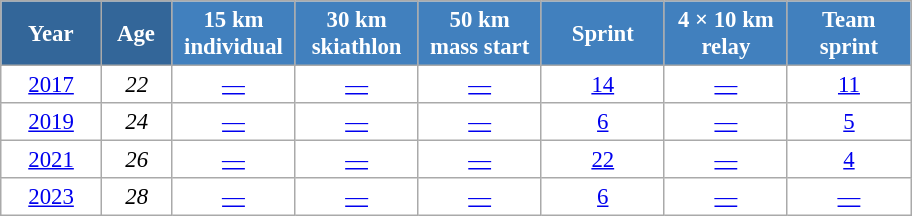<table class="wikitable" style="font-size:95%; text-align:center; border:grey solid 1px; border-collapse:collapse; background:#ffffff;">
<tr>
<th style="background-color:#369; color:white; width:60px;"> Year </th>
<th style="background-color:#369; color:white; width:40px;"> Age </th>
<th style="background-color:#4180be; color:white; width:75px;"> 15 km <br> individual </th>
<th style="background-color:#4180be; color:white; width:75px;"> 30 km <br> skiathlon </th>
<th style="background-color:#4180be; color:white; width:75px;"> 50 km <br> mass start </th>
<th style="background-color:#4180be; color:white; width:75px;"> Sprint </th>
<th style="background-color:#4180be; color:white; width:75px;"> 4 × 10 km <br> relay </th>
<th style="background-color:#4180be; color:white; width:75px;"> Team <br> sprint </th>
</tr>
<tr>
<td><a href='#'>2017</a></td>
<td><em>22</em></td>
<td><a href='#'>—</a></td>
<td><a href='#'>—</a></td>
<td><a href='#'>—</a></td>
<td><a href='#'>14</a></td>
<td><a href='#'>—</a></td>
<td><a href='#'>11</a></td>
</tr>
<tr>
<td><a href='#'>2019</a></td>
<td><em>24</em></td>
<td><a href='#'>—</a></td>
<td><a href='#'>—</a></td>
<td><a href='#'>—</a></td>
<td><a href='#'>6</a></td>
<td><a href='#'>—</a></td>
<td><a href='#'>5</a></td>
</tr>
<tr>
<td><a href='#'>2021</a></td>
<td><em>26</em></td>
<td><a href='#'>—</a></td>
<td><a href='#'>—</a></td>
<td><a href='#'>—</a></td>
<td><a href='#'>22</a></td>
<td><a href='#'>—</a></td>
<td><a href='#'>4</a></td>
</tr>
<tr>
<td><a href='#'>2023</a></td>
<td><em>28</em></td>
<td><a href='#'>—</a></td>
<td><a href='#'>—</a></td>
<td><a href='#'>—</a></td>
<td><a href='#'>6</a></td>
<td><a href='#'>—</a></td>
<td><a href='#'>—</a></td>
</tr>
</table>
